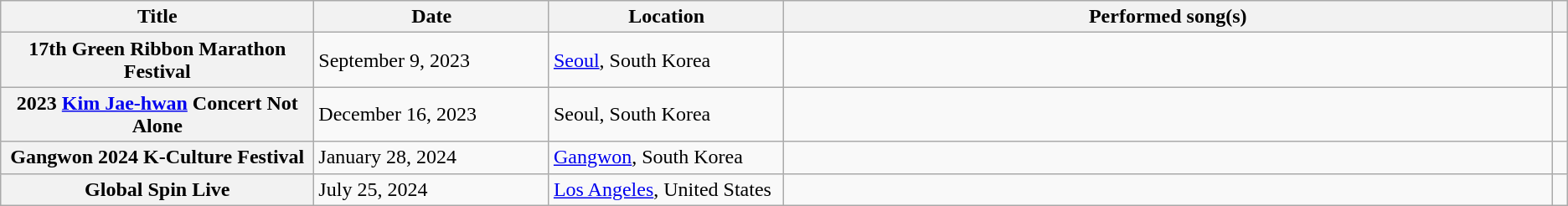<table class="wikitable plainrowheaders sortable">
<tr>
<th style="width:20%">Title</th>
<th style="width:15%">Date</th>
<th style="width:15%">Location</th>
<th>Performed song(s)</th>
<th style="width:1%" class="unsortable"></th>
</tr>
<tr>
<th scope="row">17th Green Ribbon Marathon Festival</th>
<td>September 9, 2023</td>
<td><a href='#'>Seoul</a>, South Korea</td>
<td></td>
<td style="text-align:center"></td>
</tr>
<tr>
<th scope="row">2023 <a href='#'>Kim Jae-hwan</a> Concert Not Alone</th>
<td>December 16, 2023</td>
<td>Seoul, South Korea</td>
<td></td>
<td style="text-align:center"></td>
</tr>
<tr>
<th scope="row">Gangwon 2024 K-Culture Festival</th>
<td>January 28, 2024</td>
<td><a href='#'>Gangwon</a>, South Korea</td>
<td></td>
<td style="text-align:center"></td>
</tr>
<tr>
<th scope="row">Global Spin Live</th>
<td>July 25, 2024</td>
<td><a href='#'>Los Angeles</a>, United States</td>
<td></td>
<td style="text-align:center"></td>
</tr>
</table>
